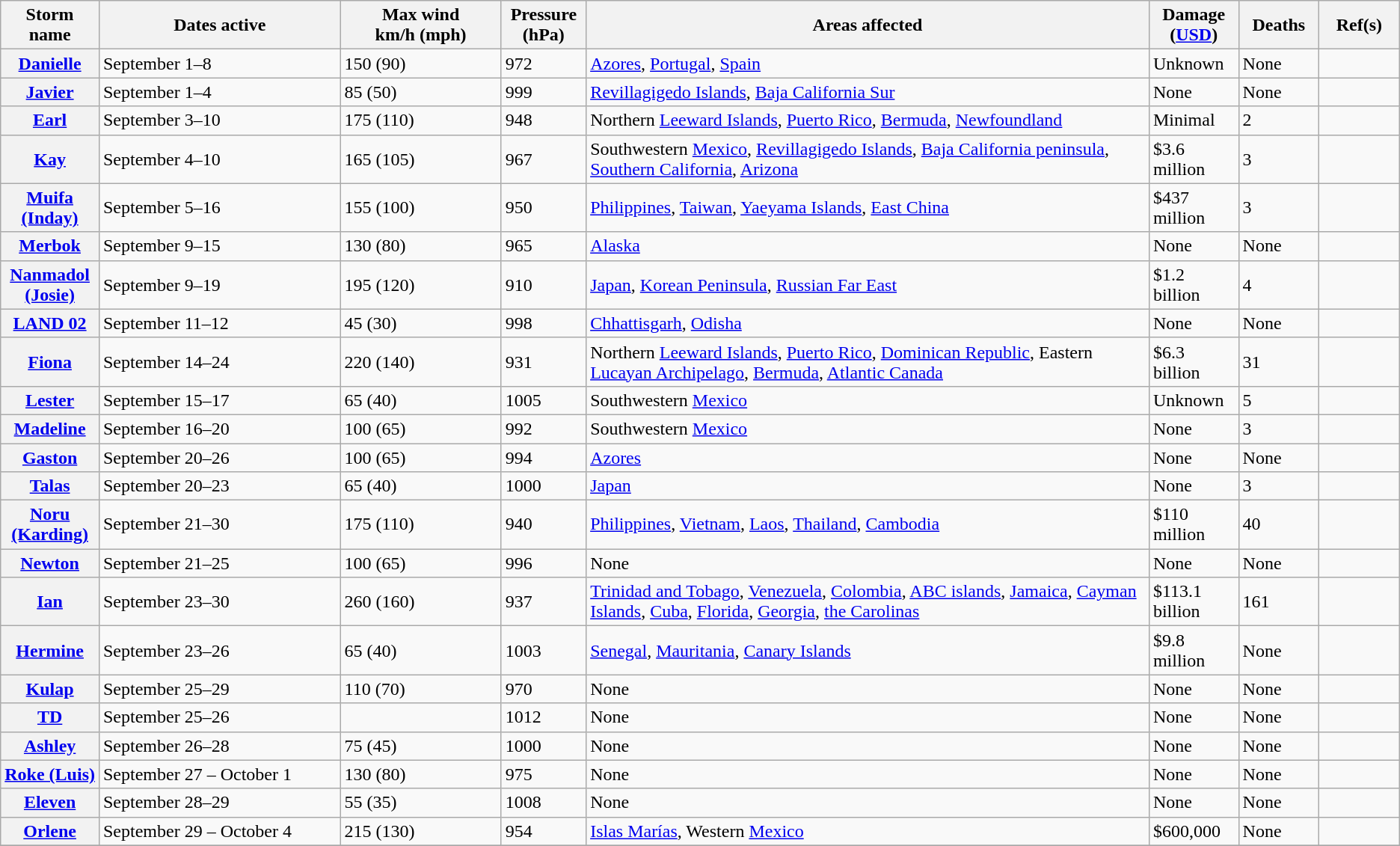<table class="wikitable sortable">
<tr>
<th width="5%">Storm name</th>
<th width="15%">Dates active</th>
<th width="10%">Max wind<br>km/h (mph)</th>
<th width="5%">Pressure<br>(hPa)</th>
<th width="35%">Areas affected</th>
<th width="5%">Damage<br>(<a href='#'>USD</a>)</th>
<th width="5%">Deaths</th>
<th width="5%">Ref(s)</th>
</tr>
<tr>
<th><a href='#'>Danielle</a></th>
<td>September 1–8</td>
<td>150 (90)</td>
<td>972</td>
<td><a href='#'>Azores</a>, <a href='#'>Portugal</a>, <a href='#'>Spain</a></td>
<td>Unknown</td>
<td>None</td>
<td></td>
</tr>
<tr>
<th><a href='#'>Javier</a></th>
<td>September 1–4</td>
<td>85 (50)</td>
<td>999</td>
<td><a href='#'>Revillagigedo Islands</a>, <a href='#'>Baja California Sur</a></td>
<td>None</td>
<td>None</td>
<td></td>
</tr>
<tr>
<th><a href='#'>Earl</a></th>
<td>September 3–10</td>
<td>175 (110)</td>
<td>948</td>
<td>Northern <a href='#'>Leeward Islands</a>, <a href='#'>Puerto Rico</a>, <a href='#'>Bermuda</a>, <a href='#'>Newfoundland</a></td>
<td>Minimal</td>
<td>2</td>
<td></td>
</tr>
<tr>
<th><a href='#'>Kay</a></th>
<td>September 4–10</td>
<td>165 (105)</td>
<td>967</td>
<td>Southwestern <a href='#'>Mexico</a>, <a href='#'>Revillagigedo Islands</a>, <a href='#'>Baja California peninsula</a>, <a href='#'>Southern California</a>, <a href='#'>Arizona</a></td>
<td>$3.6 million</td>
<td>3</td>
<td></td>
</tr>
<tr>
<th><a href='#'>Muifa (Inday)</a></th>
<td>September 5–16</td>
<td>155 (100)</td>
<td>950</td>
<td><a href='#'>Philippines</a>, <a href='#'>Taiwan</a>, <a href='#'>Yaeyama Islands</a>, <a href='#'>East China</a></td>
<td>$437 million</td>
<td>3</td>
<td></td>
</tr>
<tr>
<th><a href='#'>Merbok</a></th>
<td>September 9–15</td>
<td>130 (80)</td>
<td>965</td>
<td><a href='#'>Alaska</a></td>
<td>None</td>
<td>None</td>
<td></td>
</tr>
<tr>
<th><a href='#'>Nanmadol (Josie)</a></th>
<td>September 9–19</td>
<td>195 (120)</td>
<td>910</td>
<td><a href='#'>Japan</a>, <a href='#'>Korean Peninsula</a>, <a href='#'>Russian Far East</a></td>
<td>$1.2 billion</td>
<td>4</td>
<td></td>
</tr>
<tr>
<th><a href='#'>LAND 02</a></th>
<td>September 11–12</td>
<td>45 (30)</td>
<td>998</td>
<td><a href='#'>Chhattisgarh</a>, <a href='#'>Odisha</a></td>
<td>None</td>
<td>None</td>
<td></td>
</tr>
<tr>
<th><a href='#'>Fiona</a></th>
<td>September 14–24</td>
<td>220 (140)</td>
<td>931</td>
<td>Northern <a href='#'>Leeward Islands</a>, <a href='#'>Puerto Rico</a>, <a href='#'>Dominican Republic</a>, Eastern <a href='#'>Lucayan Archipelago</a>, <a href='#'>Bermuda</a>, <a href='#'>Atlantic Canada</a></td>
<td>$6.3 billion</td>
<td>31</td>
<td></td>
</tr>
<tr>
<th><a href='#'>Lester</a></th>
<td>September 15–17</td>
<td>65 (40)</td>
<td>1005</td>
<td>Southwestern <a href='#'>Mexico</a></td>
<td>Unknown</td>
<td>5</td>
<td></td>
</tr>
<tr>
<th><a href='#'>Madeline</a></th>
<td>September 16–20</td>
<td>100 (65)</td>
<td>992</td>
<td>Southwestern <a href='#'>Mexico</a></td>
<td>None</td>
<td>3</td>
<td></td>
</tr>
<tr>
<th><a href='#'>Gaston</a></th>
<td>September 20–26</td>
<td>100 (65)</td>
<td>994</td>
<td><a href='#'>Azores</a></td>
<td>None</td>
<td>None</td>
<td></td>
</tr>
<tr>
<th><a href='#'>Talas</a></th>
<td>September 20–23</td>
<td>65 (40)</td>
<td>1000</td>
<td><a href='#'>Japan</a></td>
<td>None</td>
<td>3</td>
<td></td>
</tr>
<tr>
<th><a href='#'>Noru (Karding)</a></th>
<td>September 21–30</td>
<td>175 (110)</td>
<td>940</td>
<td><a href='#'>Philippines</a>, <a href='#'>Vietnam</a>, <a href='#'>Laos</a>, <a href='#'>Thailand</a>, <a href='#'>Cambodia</a></td>
<td>$110 million</td>
<td>40</td>
<td></td>
</tr>
<tr>
<th><a href='#'>Newton</a></th>
<td>September 21–25</td>
<td>100 (65)</td>
<td>996</td>
<td>None</td>
<td>None</td>
<td>None</td>
<td></td>
</tr>
<tr>
<th><a href='#'>Ian</a></th>
<td>September 23–30</td>
<td>260 (160)</td>
<td>937</td>
<td><a href='#'>Trinidad and Tobago</a>, <a href='#'>Venezuela</a>, <a href='#'>Colombia</a>, <a href='#'>ABC islands</a>, <a href='#'>Jamaica</a>, <a href='#'>Cayman Islands</a>, <a href='#'>Cuba</a>, <a href='#'>Florida</a>, <a href='#'>Georgia</a>, <a href='#'>the Carolinas</a></td>
<td>$113.1 billion</td>
<td>161</td>
<td></td>
</tr>
<tr>
<th><a href='#'>Hermine</a></th>
<td>September 23–26</td>
<td>65 (40)</td>
<td>1003</td>
<td><a href='#'>Senegal</a>, <a href='#'>Mauritania</a>, <a href='#'>Canary Islands</a></td>
<td>$9.8 million</td>
<td>None</td>
<td></td>
</tr>
<tr>
<th><a href='#'>Kulap</a></th>
<td>September 25–29</td>
<td>110 (70)</td>
<td>970</td>
<td>None</td>
<td>None</td>
<td>None</td>
<td></td>
</tr>
<tr>
<th><a href='#'>TD</a></th>
<td>September 25–26</td>
<td></td>
<td>1012</td>
<td>None</td>
<td>None</td>
<td>None</td>
<td></td>
</tr>
<tr>
<th><a href='#'>Ashley</a></th>
<td>September 26–28</td>
<td>75 (45)</td>
<td>1000</td>
<td>None</td>
<td>None</td>
<td>None</td>
<td></td>
</tr>
<tr>
<th><a href='#'>Roke (Luis)</a></th>
<td>September 27 – October 1</td>
<td>130 (80)</td>
<td>975</td>
<td>None</td>
<td>None</td>
<td>None</td>
<td></td>
</tr>
<tr>
<th><a href='#'>Eleven</a></th>
<td>September 28–29</td>
<td>55 (35)</td>
<td>1008</td>
<td>None</td>
<td>None</td>
<td>None</td>
<td></td>
</tr>
<tr>
<th><a href='#'>Orlene</a></th>
<td>September 29 – October 4</td>
<td>215 (130)</td>
<td>954</td>
<td><a href='#'>Islas Marías</a>, Western <a href='#'>Mexico</a></td>
<td>$600,000</td>
<td>None</td>
<td></td>
</tr>
<tr>
</tr>
</table>
